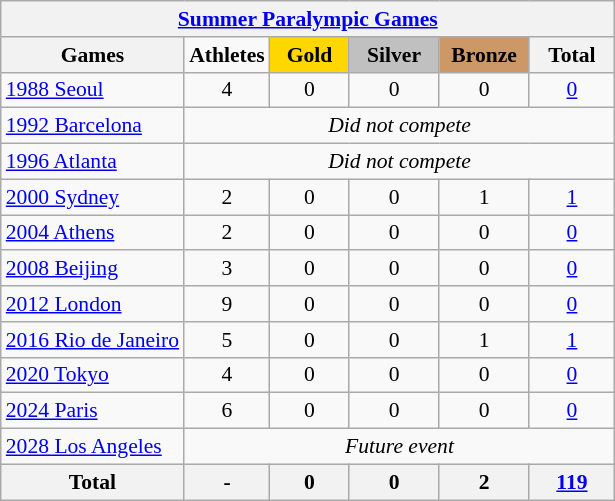<table class="wikitable" style="text-align:center; font-size:90%;">
<tr>
<th colspan=9><a href='#'>Summer Paralympic Games</a></th>
</tr>
<tr>
<th>Games</th>
<td style="width:3.2em; font-weight:bold;">Athletes</td>
<td style="background:gold; width:3.2em; font-weight:bold;">Gold</td>
<td style="background:silver; width:3.7em; font-weight:bold;">Silver</td>
<td style="background:#c96; width:3.7em; font-weight:bold;">Bronze</td>
<th style="width:3.5em; font-weight:bold;">Total</th>
</tr>
<tr>
<td align=left> <a href='#'>1988 Seoul</a></td>
<td>4</td>
<td>0</td>
<td>0</td>
<td>0</td>
<td><a href='#'>0</a></td>
</tr>
<tr>
<td align=left> <a href='#'>1992 Barcelona</a></td>
<td colspan=5><em>Did not compete</em></td>
</tr>
<tr>
<td align=left> <a href='#'>1996 Atlanta</a></td>
<td colspan=5><em>Did not compete</em></td>
</tr>
<tr>
<td align=left> <a href='#'>2000 Sydney</a></td>
<td>2</td>
<td>0</td>
<td>0</td>
<td>1</td>
<td><a href='#'>1</a></td>
</tr>
<tr>
<td align=left> <a href='#'>2004 Athens</a></td>
<td>2</td>
<td>0</td>
<td>0</td>
<td>0</td>
<td><a href='#'>0</a></td>
</tr>
<tr>
<td align=left> <a href='#'>2008 Beijing</a></td>
<td>3</td>
<td>0</td>
<td>0</td>
<td>0</td>
<td><a href='#'>0</a></td>
</tr>
<tr>
<td align=left> <a href='#'>2012 London</a></td>
<td>9</td>
<td>0</td>
<td>0</td>
<td>0</td>
<td><a href='#'>0</a></td>
</tr>
<tr>
<td align=left> <a href='#'>2016 Rio de Janeiro</a></td>
<td>5</td>
<td>0</td>
<td>0</td>
<td>1</td>
<td><a href='#'>1</a></td>
</tr>
<tr>
<td align=left> <a href='#'>2020 Tokyo</a></td>
<td>4</td>
<td>0</td>
<td>0</td>
<td>0</td>
<td><a href='#'>0</a></td>
</tr>
<tr>
<td align=left> <a href='#'>2024 Paris</a></td>
<td>6</td>
<td>0</td>
<td>0</td>
<td>0</td>
<td><a href='#'>0</a></td>
</tr>
<tr>
<td align=left> <a href='#'>2028 Los Angeles</a></td>
<td colspan=5; rowspan=1><em>Future event</em></td>
</tr>
<tr>
<th>Total</th>
<th>-</th>
<th>0</th>
<th>0</th>
<th>2</th>
<th><a href='#'>119</a></th>
</tr>
</table>
